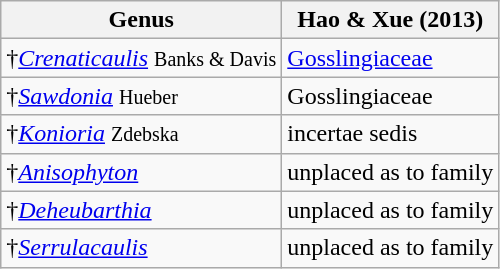<table class="wikitable">
<tr>
<th>Genus</th>
<th>Hao & Xue (2013)</th>
</tr>
<tr>
<td>†<em><a href='#'>Crenaticaulis</a></em> <small>Banks & Davis</small></td>
<td><a href='#'>Gosslingiaceae</a></td>
</tr>
<tr>
<td>†<em><a href='#'>Sawdonia</a></em> <small>Hueber</small></td>
<td>Gosslingiaceae</td>
</tr>
<tr>
<td>†<em><a href='#'>Konioria</a></em> <small>Zdebska</small></td>
<td>incertae sedis</td>
</tr>
<tr>
<td>†<em><a href='#'>Anisophyton</a></em></td>
<td>unplaced as to family</td>
</tr>
<tr>
<td>†<em><a href='#'>Deheubarthia</a></em></td>
<td>unplaced as to family</td>
</tr>
<tr>
<td>†<em><a href='#'>Serrulacaulis</a></em></td>
<td>unplaced as to family</td>
</tr>
</table>
